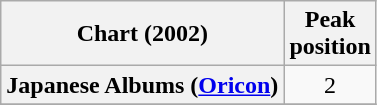<table class="wikitable plainrowheaders" style="text-align:center">
<tr>
<th scope="col">Chart (2002)</th>
<th scope="col">Peak<br>position</th>
</tr>
<tr>
<th scope="row">Japanese Albums (<a href='#'>Oricon</a>)</th>
<td>2</td>
</tr>
<tr>
</tr>
</table>
